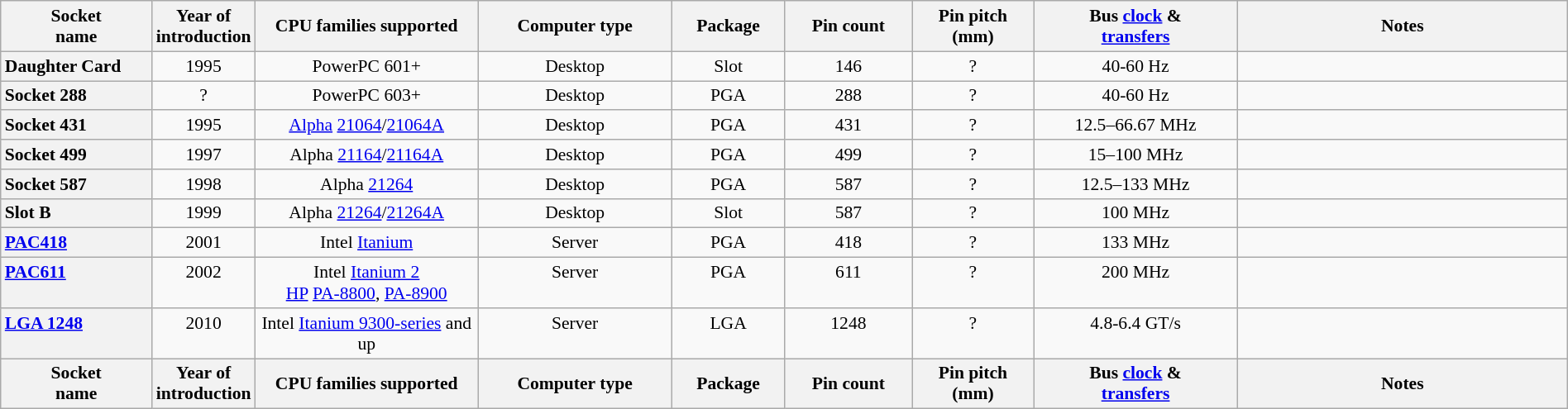<table class="wikitable sortable" style="font-size: 90%; text-align: center; width: 100%;">
<tr>
<th style="width:8em">Socket<br>name</th>
<th style="width:4em">Year of introduction</th>
<th style="width:12em">CPU families supported</th>
<th>Computer type</th>
<th>Package</th>
<th data-sort-type="number">Pin count</th>
<th>Pin pitch<br>(mm)</th>
<th>Bus <a href='#'>clock</a> &<br><a href='#'>transfers</a></th>
<th style="width:18em">Notes</th>
</tr>
<tr style="vertical-align:top;">
<th style="text-align:left;">Daughter Card</th>
<td>1995</td>
<td>PowerPC 601+</td>
<td>Desktop</td>
<td>Slot</td>
<td>146</td>
<td>?</td>
<td>40-60 Hz</td>
<td></td>
</tr>
<tr style="vertical-align:top;">
<th style="text-align:left;">Socket 288</th>
<td>?</td>
<td>PowerPC 603+</td>
<td>Desktop</td>
<td>PGA</td>
<td>288</td>
<td>?</td>
<td>40-60 Hz</td>
<td></td>
</tr>
<tr style="vertical-align:top;">
<th style="text-align:left;">Socket 431</th>
<td>1995</td>
<td><a href='#'>Alpha</a> <a href='#'>21064</a>/<a href='#'>21064A</a></td>
<td>Desktop</td>
<td>PGA</td>
<td>431</td>
<td>?</td>
<td>12.5–66.67 MHz</td>
<td></td>
</tr>
<tr style="vertical-align:top;">
<th style="text-align:left;">Socket 499</th>
<td>1997</td>
<td>Alpha <a href='#'>21164</a>/<a href='#'>21164A</a></td>
<td>Desktop</td>
<td>PGA</td>
<td>499</td>
<td>?</td>
<td>15–100 MHz</td>
<td></td>
</tr>
<tr>
<th style="text-align:left;">Socket 587</th>
<td>1998</td>
<td>Alpha <a href='#'>21264</a></td>
<td>Desktop</td>
<td>PGA</td>
<td>587</td>
<td>?</td>
<td>12.5–133 MHz</td>
<td></td>
</tr>
<tr>
<th style="text-align:left;">Slot B</th>
<td>1999</td>
<td>Alpha <a href='#'>21264</a>/<a href='#'>21264A</a></td>
<td>Desktop</td>
<td>Slot</td>
<td>587</td>
<td>?</td>
<td>100 MHz</td>
<td></td>
</tr>
<tr style="vertical-align:top;">
<th style="text-align:left;"><a href='#'>PAC418</a></th>
<td>2001</td>
<td>Intel <a href='#'>Itanium</a></td>
<td>Server</td>
<td>PGA</td>
<td>418</td>
<td>?</td>
<td>133 MHz</td>
<td></td>
</tr>
<tr style="vertical-align:top;">
<th style="text-align:left;"><a href='#'>PAC611</a></th>
<td>2002</td>
<td>Intel <a href='#'>Itanium 2</a><br><a href='#'>HP</a> <a href='#'>PA-8800</a>, <a href='#'>PA-8900</a></td>
<td>Server</td>
<td>PGA</td>
<td>611</td>
<td>?</td>
<td>200 MHz</td>
<td></td>
</tr>
<tr style="vertical-align:top;">
<th style="text-align:left;"><a href='#'>LGA 1248</a></th>
<td>2010</td>
<td>Intel <a href='#'>Itanium 9300-series</a> and up</td>
<td>Server</td>
<td>LGA</td>
<td>1248</td>
<td>?</td>
<td>4.8-6.4 GT/s</td>
<td></td>
</tr>
<tr>
<th style="width:8em">Socket<br>name</th>
<th style="width:4em">Year of introduction</th>
<th style="width:12em">CPU families supported</th>
<th>Computer type</th>
<th>Package</th>
<th>Pin count</th>
<th>Pin pitch<br>(mm)</th>
<th>Bus <a href='#'>clock</a> &<br><a href='#'>transfers</a></th>
<th style="width:18em">Notes</th>
</tr>
</table>
